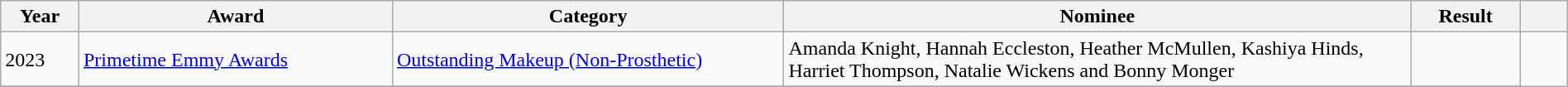<table class="wikitable plainrowheaders sortable" width="100%";">
<tr>
<th scope="col" width="5%";">Year</th>
<th scope="col" width="20%";">Award</th>
<th scope="col" width="25%";">Category</th>
<th scope="col" width="40%";">Nominee</th>
<th scope="col" width="7%";">Result</th>
<th scope="col" width="3%";"></th>
</tr>
<tr>
<td>2023</td>
<td><a href='#'>Primetime Emmy Awards</a></td>
<td><a href='#'>Outstanding Makeup (Non-Prosthetic)</a></td>
<td>Amanda Knight, Hannah Eccleston, Heather McMullen, Kashiya Hinds, Harriet Thompson, Natalie Wickens and Bonny Monger</td>
<td></td>
<td align="center" rowspan="2"></td>
</tr>
<tr>
</tr>
</table>
